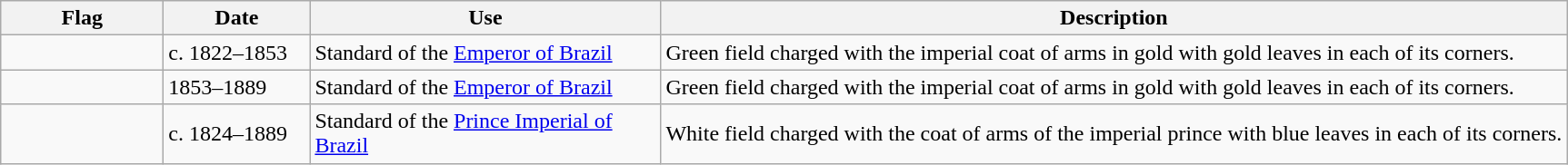<table class="wikitable" style="background: #f9f9f9">
<tr>
<th width="112">Flag</th>
<th width="100">Date</th>
<th width="250">Use</th>
<th>Description</th>
</tr>
<tr>
<td></td>
<td>c. 1822–1853</td>
<td>Standard of the <a href='#'>Emperor of Brazil</a></td>
<td>Green field charged with the imperial coat of arms in gold with gold leaves in each of its corners.</td>
</tr>
<tr>
<td></td>
<td>1853–1889</td>
<td>Standard of the <a href='#'>Emperor of Brazil</a></td>
<td>Green field charged with the imperial coat of arms in gold with gold leaves in each of its corners.</td>
</tr>
<tr>
<td></td>
<td>c. 1824–1889</td>
<td>Standard of the <a href='#'>Prince Imperial of Brazil</a></td>
<td>White field charged with the coat of arms of the imperial prince with blue leaves in each of its corners.</td>
</tr>
</table>
